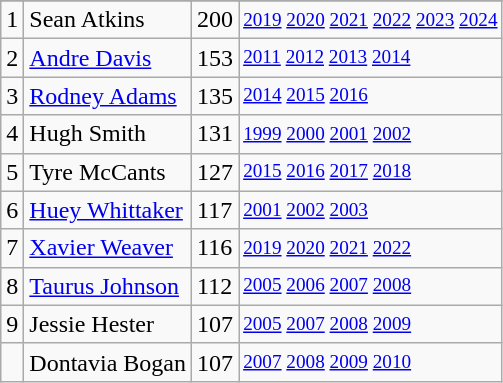<table class="wikitable">
<tr>
</tr>
<tr>
<td>1</td>
<td>Sean Atkins</td>
<td>200</td>
<td style="font-size:80%;"><a href='#'>2019</a> <a href='#'>2020</a> <a href='#'>2021</a> <a href='#'>2022</a> <a href='#'>2023</a> <a href='#'>2024</a></td>
</tr>
<tr>
<td>2</td>
<td><a href='#'>Andre Davis</a></td>
<td>153</td>
<td style="font-size:80%;"><a href='#'>2011</a> <a href='#'>2012</a> <a href='#'>2013</a> <a href='#'>2014</a></td>
</tr>
<tr>
<td>3</td>
<td><a href='#'>Rodney Adams</a></td>
<td>135</td>
<td style="font-size:80%;"><a href='#'>2014</a> <a href='#'>2015</a> <a href='#'>2016</a></td>
</tr>
<tr>
<td>4</td>
<td>Hugh Smith</td>
<td>131</td>
<td style="font-size:80%;"><a href='#'>1999</a> <a href='#'>2000</a> <a href='#'>2001</a> <a href='#'>2002</a></td>
</tr>
<tr>
<td>5</td>
<td>Tyre McCants</td>
<td>127</td>
<td style="font-size:80%;"><a href='#'>2015</a> <a href='#'>2016</a> <a href='#'>2017</a> <a href='#'>2018</a></td>
</tr>
<tr>
<td>6</td>
<td><a href='#'>Huey Whittaker</a></td>
<td>117</td>
<td style="font-size:80%;"><a href='#'>2001</a> <a href='#'>2002</a> <a href='#'>2003</a></td>
</tr>
<tr>
<td>7</td>
<td><a href='#'>Xavier Weaver</a></td>
<td>116</td>
<td style="font-size:80%;"><a href='#'>2019</a> <a href='#'>2020</a> <a href='#'>2021</a> <a href='#'>2022</a></td>
</tr>
<tr>
<td>8</td>
<td><a href='#'>Taurus Johnson</a></td>
<td>112</td>
<td style="font-size:80%;"><a href='#'>2005</a> <a href='#'>2006</a> <a href='#'>2007</a> <a href='#'>2008</a></td>
</tr>
<tr>
<td>9</td>
<td>Jessie Hester</td>
<td>107</td>
<td style="font-size:80%;"><a href='#'>2005</a> <a href='#'>2007</a> <a href='#'>2008</a> <a href='#'>2009</a></td>
</tr>
<tr>
<td></td>
<td>Dontavia Bogan</td>
<td>107</td>
<td style="font-size:80%;"><a href='#'>2007</a> <a href='#'>2008</a> <a href='#'>2009</a> <a href='#'>2010</a></td>
</tr>
</table>
